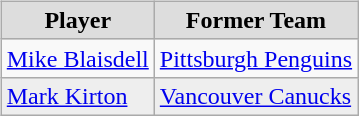<table cellspacing="10">
<tr>
<td valign="top"><br><table class="wikitable">
<tr style="text-align:center; background:#ddd;">
<td><strong>Player</strong></td>
<td><strong>Former Team</strong></td>
</tr>
<tr>
<td><a href='#'>Mike Blaisdell</a></td>
<td><a href='#'>Pittsburgh Penguins</a></td>
</tr>
<tr style="background:#eee;">
<td><a href='#'>Mark Kirton</a></td>
<td><a href='#'>Vancouver Canucks</a></td>
</tr>
</table>
</td>
</tr>
</table>
